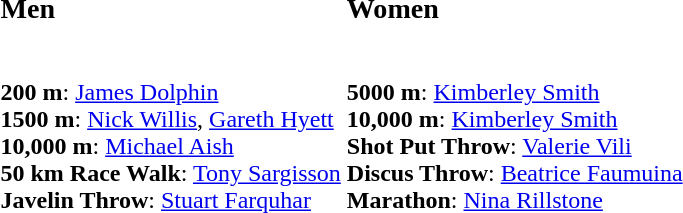<table>
<tr>
<td valign=top><br><h3>Men</h3><br><strong>200 m</strong>: <a href='#'>James Dolphin</a><br><strong>1500 m</strong>: <a href='#'>Nick Willis</a>, <a href='#'>Gareth Hyett</a><br><strong>10,000 m</strong>: <a href='#'>Michael Aish</a><br><strong>50 km Race Walk</strong>: <a href='#'>Tony Sargisson</a><br><strong>Javelin Throw</strong>: <a href='#'>Stuart Farquhar</a></td>
<td valign=top><br><h3>Women</h3><br><strong>5000 m</strong>: <a href='#'>Kimberley Smith</a><br><strong>10,000 m</strong>: <a href='#'>Kimberley Smith</a><br><strong>Shot Put Throw</strong>: <a href='#'>Valerie Vili</a><br><strong>Discus Throw</strong>: <a href='#'>Beatrice Faumuina</a><br><strong>Marathon</strong>: <a href='#'>Nina Rillstone</a></td>
</tr>
</table>
